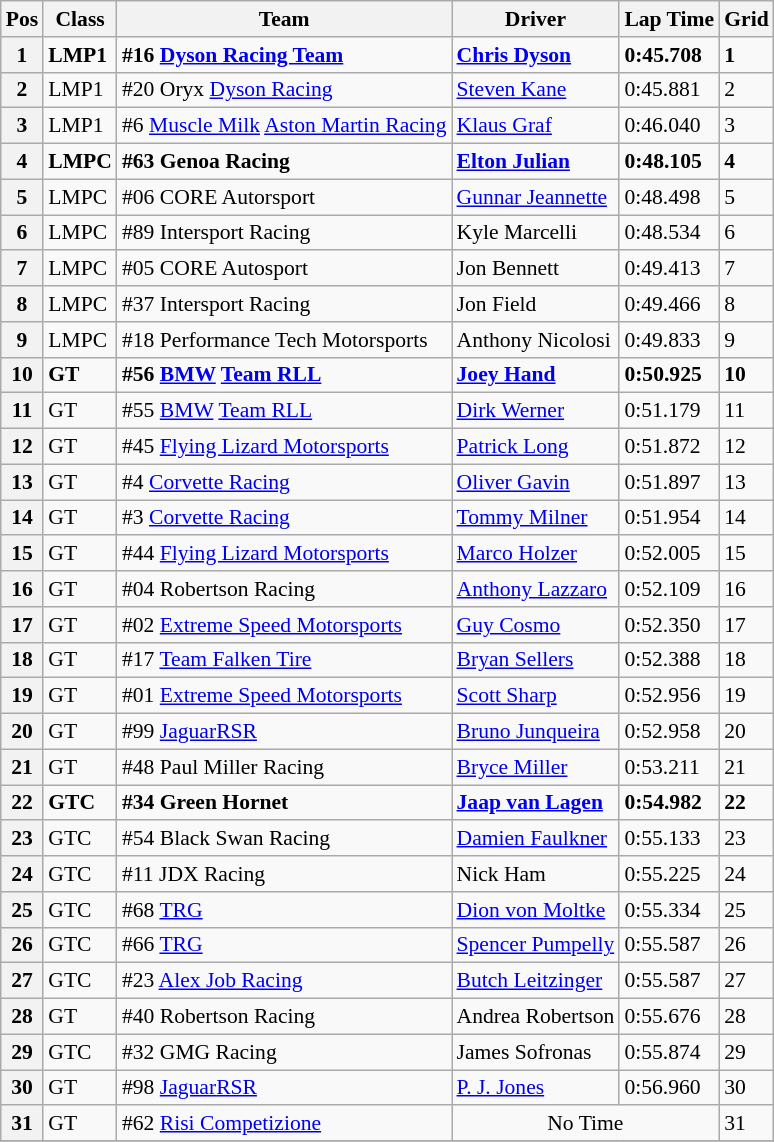<table class="wikitable" style="font-size: 90%;">
<tr>
<th>Pos</th>
<th>Class</th>
<th>Team</th>
<th>Driver</th>
<th>Lap Time</th>
<th>Grid</th>
</tr>
<tr style="font-weight:bold">
<th>1</th>
<td>LMP1</td>
<td>#16 <a href='#'>Dyson Racing Team</a></td>
<td><a href='#'>Chris Dyson</a></td>
<td>0:45.708</td>
<td>1</td>
</tr>
<tr>
<th>2</th>
<td>LMP1</td>
<td>#20 Oryx <a href='#'>Dyson Racing</a></td>
<td><a href='#'>Steven Kane</a></td>
<td>0:45.881</td>
<td>2</td>
</tr>
<tr>
<th>3</th>
<td>LMP1</td>
<td>#6 <a href='#'>Muscle Milk</a> <a href='#'>Aston Martin Racing</a></td>
<td><a href='#'>Klaus Graf</a></td>
<td>0:46.040</td>
<td>3</td>
</tr>
<tr style="font-weight:bold">
<th>4</th>
<td>LMPC</td>
<td>#63 Genoa Racing</td>
<td><a href='#'>Elton Julian</a></td>
<td>0:48.105</td>
<td>4</td>
</tr>
<tr>
<th>5</th>
<td>LMPC</td>
<td>#06 CORE Autorsport</td>
<td><a href='#'>Gunnar Jeannette</a></td>
<td>0:48.498</td>
<td>5</td>
</tr>
<tr>
<th>6</th>
<td>LMPC</td>
<td>#89 Intersport Racing</td>
<td>Kyle Marcelli</td>
<td>0:48.534</td>
<td>6</td>
</tr>
<tr>
<th>7</th>
<td>LMPC</td>
<td>#05 CORE Autosport</td>
<td>Jon Bennett</td>
<td>0:49.413</td>
<td>7</td>
</tr>
<tr>
<th>8</th>
<td>LMPC</td>
<td>#37 Intersport Racing</td>
<td>Jon Field</td>
<td>0:49.466</td>
<td>8</td>
</tr>
<tr>
<th>9</th>
<td>LMPC</td>
<td>#18 Performance Tech Motorsports</td>
<td>Anthony Nicolosi</td>
<td>0:49.833</td>
<td>9</td>
</tr>
<tr style="font-weight:bold">
<th>10</th>
<td>GT</td>
<td>#56 <a href='#'>BMW</a> <a href='#'>Team RLL</a></td>
<td><a href='#'>Joey Hand</a></td>
<td>0:50.925</td>
<td>10</td>
</tr>
<tr>
<th>11</th>
<td>GT</td>
<td>#55 <a href='#'>BMW</a> <a href='#'>Team RLL</a></td>
<td><a href='#'>Dirk Werner</a></td>
<td>0:51.179</td>
<td>11</td>
</tr>
<tr>
<th>12</th>
<td>GT</td>
<td>#45 <a href='#'>Flying Lizard Motorsports</a></td>
<td><a href='#'>Patrick Long</a></td>
<td>0:51.872</td>
<td>12</td>
</tr>
<tr>
<th>13</th>
<td>GT</td>
<td>#4 <a href='#'>Corvette Racing</a></td>
<td><a href='#'>Oliver Gavin</a></td>
<td>0:51.897</td>
<td>13</td>
</tr>
<tr>
<th>14</th>
<td>GT</td>
<td>#3 <a href='#'>Corvette Racing</a></td>
<td><a href='#'>Tommy Milner</a></td>
<td>0:51.954</td>
<td>14</td>
</tr>
<tr>
<th>15</th>
<td>GT</td>
<td>#44 <a href='#'>Flying Lizard Motorsports</a></td>
<td><a href='#'>Marco Holzer</a></td>
<td>0:52.005</td>
<td>15</td>
</tr>
<tr>
<th>16</th>
<td>GT</td>
<td>#04 Robertson Racing</td>
<td><a href='#'>Anthony Lazzaro</a></td>
<td>0:52.109</td>
<td>16</td>
</tr>
<tr>
<th>17</th>
<td>GT</td>
<td>#02 <a href='#'>Extreme Speed Motorsports</a></td>
<td><a href='#'>Guy Cosmo</a></td>
<td>0:52.350</td>
<td>17</td>
</tr>
<tr>
<th>18</th>
<td>GT</td>
<td>#17 <a href='#'>Team Falken Tire</a></td>
<td><a href='#'>Bryan Sellers</a></td>
<td>0:52.388</td>
<td>18</td>
</tr>
<tr>
<th>19</th>
<td>GT</td>
<td>#01 <a href='#'>Extreme Speed Motorsports</a></td>
<td><a href='#'>Scott Sharp</a></td>
<td>0:52.956</td>
<td>19</td>
</tr>
<tr>
<th>20</th>
<td>GT</td>
<td>#99 <a href='#'>Jaguar</a><a href='#'>RSR</a></td>
<td><a href='#'>Bruno Junqueira</a></td>
<td>0:52.958</td>
<td>20</td>
</tr>
<tr>
<th>21</th>
<td>GT</td>
<td>#48 Paul Miller Racing</td>
<td><a href='#'>Bryce Miller</a></td>
<td>0:53.211</td>
<td>21</td>
</tr>
<tr style="font-weight:bold">
<th>22</th>
<td>GTC</td>
<td>#34 Green Hornet</td>
<td><a href='#'>Jaap van Lagen</a></td>
<td>0:54.982</td>
<td>22</td>
</tr>
<tr>
<th>23</th>
<td>GTC</td>
<td>#54 Black Swan Racing</td>
<td><a href='#'>Damien Faulkner</a></td>
<td>0:55.133</td>
<td>23</td>
</tr>
<tr>
<th>24</th>
<td>GTC</td>
<td>#11 JDX Racing</td>
<td>Nick Ham</td>
<td>0:55.225</td>
<td>24</td>
</tr>
<tr>
<th>25</th>
<td>GTC</td>
<td>#68 <a href='#'>TRG</a></td>
<td><a href='#'>Dion von Moltke</a></td>
<td>0:55.334</td>
<td>25</td>
</tr>
<tr>
<th>26</th>
<td>GTC</td>
<td>#66 <a href='#'>TRG</a></td>
<td><a href='#'>Spencer Pumpelly</a></td>
<td>0:55.587</td>
<td>26</td>
</tr>
<tr>
<th>27</th>
<td>GTC</td>
<td>#23 <a href='#'>Alex Job Racing</a></td>
<td><a href='#'>Butch Leitzinger</a></td>
<td>0:55.587</td>
<td>27</td>
</tr>
<tr>
<th>28</th>
<td>GT</td>
<td>#40 Robertson Racing</td>
<td>Andrea Robertson</td>
<td>0:55.676</td>
<td>28</td>
</tr>
<tr>
<th>29</th>
<td>GTC</td>
<td>#32 GMG Racing</td>
<td>James Sofronas</td>
<td>0:55.874</td>
<td>29</td>
</tr>
<tr>
<th>30</th>
<td>GT</td>
<td>#98 <a href='#'>Jaguar</a><a href='#'>RSR</a></td>
<td><a href='#'>P. J. Jones</a></td>
<td>0:56.960</td>
<td>30</td>
</tr>
<tr>
<th>31</th>
<td>GT</td>
<td>#62 <a href='#'>Risi Competizione</a></td>
<td colspan=2 align=center>No Time</td>
<td>31</td>
</tr>
<tr>
</tr>
</table>
